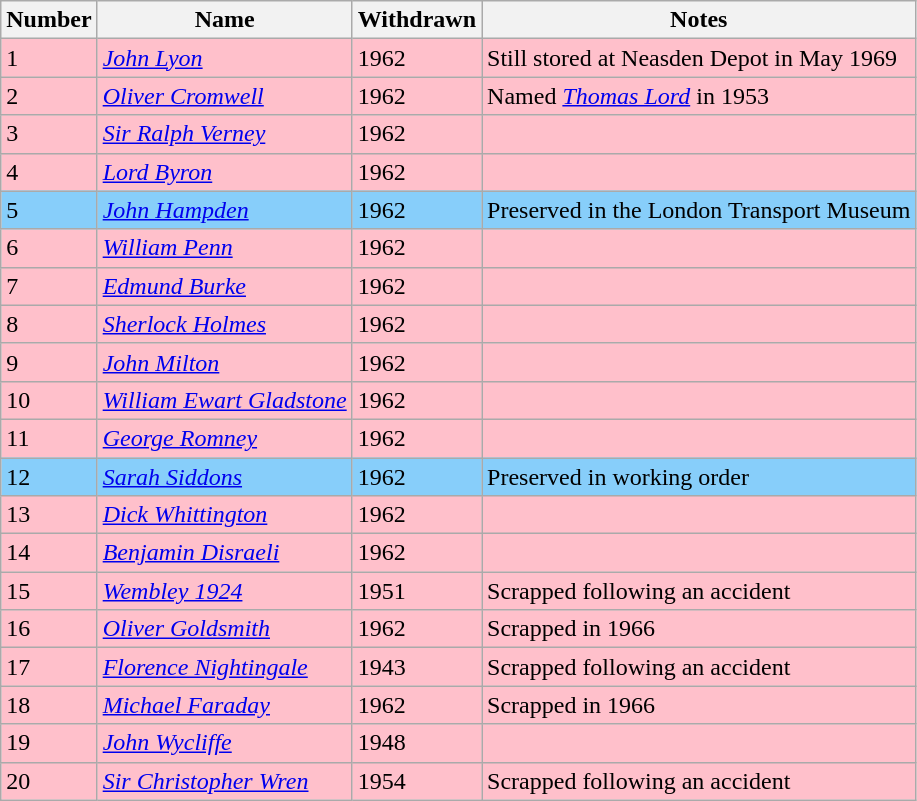<table class="wikitable">
<tr>
<th>Number</th>
<th>Name</th>
<th>Withdrawn</th>
<th>Notes</th>
</tr>
<tr bgcolor=pink>
<td>1</td>
<td><em><a href='#'>John Lyon</a></em></td>
<td>1962</td>
<td>Still stored at Neasden Depot in May 1969</td>
</tr>
<tr bgcolor=pink>
<td>2</td>
<td><em><a href='#'>Oliver Cromwell</a></em></td>
<td>1962</td>
<td>Named <em><a href='#'>Thomas Lord</a></em> in 1953</td>
</tr>
<tr bgcolor=pink>
<td>3</td>
<td><em><a href='#'>Sir Ralph Verney</a></em></td>
<td>1962</td>
<td></td>
</tr>
<tr bgcolor=pink>
<td>4</td>
<td><em><a href='#'>Lord Byron</a></em></td>
<td>1962</td>
<td></td>
</tr>
<tr bgcolor=lightskyblue>
<td>5</td>
<td><em><a href='#'>John Hampden</a></em></td>
<td>1962</td>
<td>Preserved in the London Transport Museum</td>
</tr>
<tr bgcolor=pink>
<td>6</td>
<td><em><a href='#'>William Penn</a></em></td>
<td>1962</td>
<td></td>
</tr>
<tr bgcolor=pink>
<td>7</td>
<td><em><a href='#'>Edmund Burke</a></em></td>
<td>1962</td>
<td></td>
</tr>
<tr bgcolor=pink>
<td>8</td>
<td><em><a href='#'>Sherlock Holmes</a></em></td>
<td>1962</td>
<td></td>
</tr>
<tr bgcolor=pink>
<td>9</td>
<td><em><a href='#'>John Milton</a></em></td>
<td>1962</td>
<td></td>
</tr>
<tr bgcolor=pink>
<td>10</td>
<td><em><a href='#'>William Ewart Gladstone</a></em></td>
<td>1962</td>
<td></td>
</tr>
<tr bgcolor=pink>
<td>11</td>
<td><em><a href='#'>George Romney</a></em></td>
<td>1962</td>
<td></td>
</tr>
<tr bgcolor=lightskyblue>
<td>12</td>
<td><em><a href='#'>Sarah Siddons</a></em></td>
<td>1962</td>
<td>Preserved in working order</td>
</tr>
<tr bgcolor=pink>
<td>13</td>
<td><em><a href='#'>Dick Whittington</a></em></td>
<td>1962</td>
<td></td>
</tr>
<tr bgcolor=pink>
<td>14</td>
<td><em><a href='#'>Benjamin Disraeli</a></em></td>
<td>1962</td>
<td></td>
</tr>
<tr bgcolor=pink>
<td>15</td>
<td><em><a href='#'>Wembley 1924</a></em></td>
<td>1951</td>
<td>Scrapped following an accident</td>
</tr>
<tr bgcolor=pink>
<td>16</td>
<td><em><a href='#'>Oliver Goldsmith</a></em></td>
<td>1962</td>
<td>Scrapped in 1966</td>
</tr>
<tr bgcolor=pink>
<td>17</td>
<td><em><a href='#'>Florence Nightingale</a></em></td>
<td>1943</td>
<td>Scrapped following an accident</td>
</tr>
<tr bgcolor=pink>
<td>18</td>
<td><em><a href='#'>Michael Faraday</a></em></td>
<td>1962</td>
<td>Scrapped in 1966</td>
</tr>
<tr bgcolor=pink>
<td>19</td>
<td><em><a href='#'>John Wycliffe</a></em></td>
<td>1948</td>
<td></td>
</tr>
<tr bgcolor=pink>
<td>20</td>
<td><em><a href='#'>Sir Christopher Wren</a></em></td>
<td>1954</td>
<td>Scrapped following an accident</td>
</tr>
</table>
